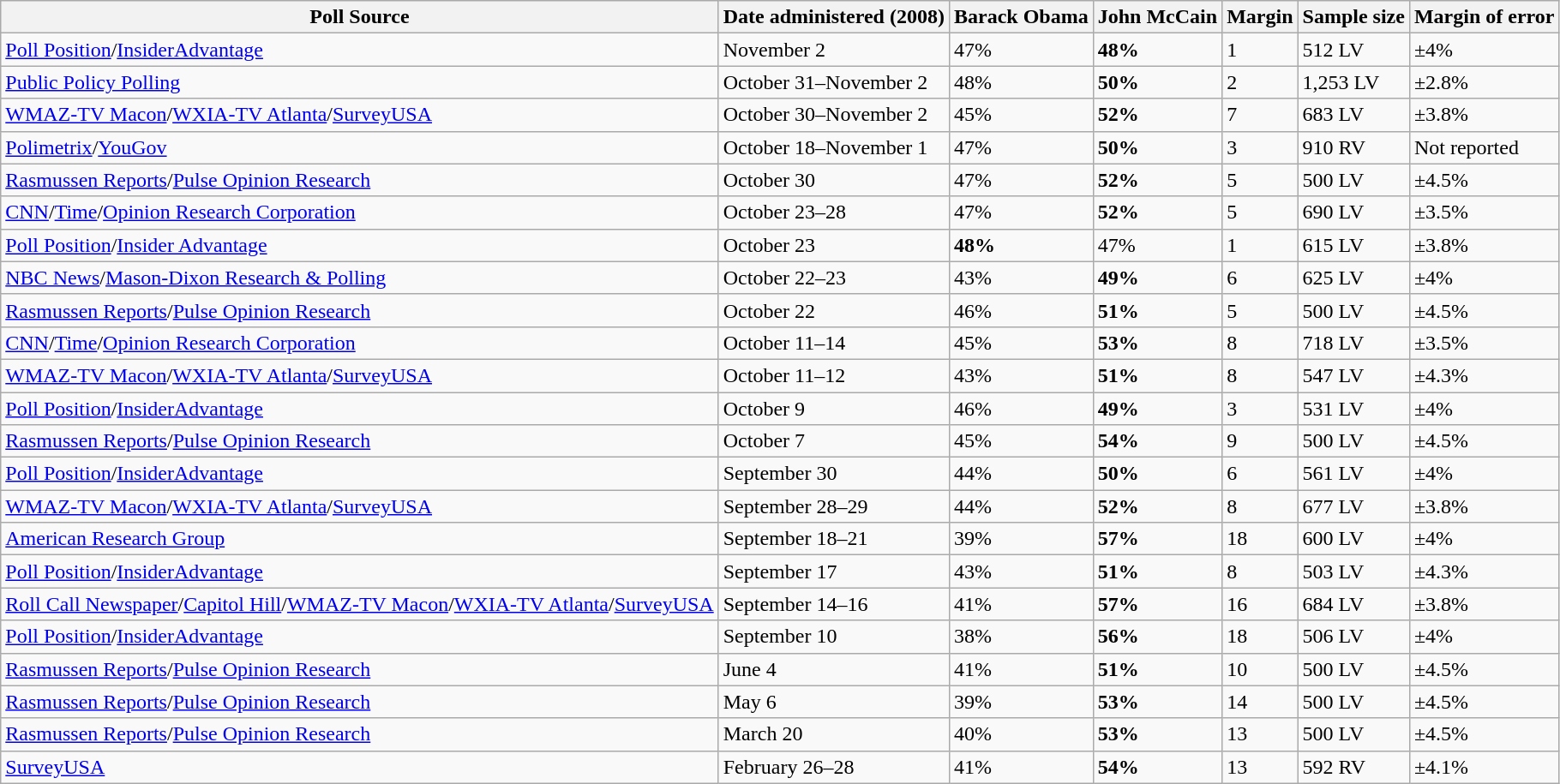<table class="wikitable collapsible">
<tr>
<th>Poll Source</th>
<th>Date administered (2008)</th>
<th>Barack Obama</th>
<th>John McCain</th>
<th>Margin</th>
<th>Sample size</th>
<th>Margin of error</th>
</tr>
<tr>
<td><a href='#'>Poll Position</a>/<a href='#'>InsiderAdvantage</a></td>
<td>November 2</td>
<td>47%</td>
<td><strong>48%</strong></td>
<td>1</td>
<td>512 LV</td>
<td>±4%</td>
</tr>
<tr>
<td><a href='#'>Public Policy Polling</a></td>
<td>October 31–November 2</td>
<td>48%</td>
<td><strong>50%</strong></td>
<td>2</td>
<td>1,253 LV</td>
<td>±2.8%</td>
</tr>
<tr>
<td><a href='#'>WMAZ-TV Macon</a>/<a href='#'>WXIA-TV Atlanta</a>/<a href='#'>SurveyUSA</a></td>
<td>October 30–November 2</td>
<td>45%</td>
<td><strong>52%</strong></td>
<td>7</td>
<td>683 LV</td>
<td>±3.8%</td>
</tr>
<tr>
<td><a href='#'>Polimetrix</a>/<a href='#'>YouGov</a></td>
<td>October 18–November 1</td>
<td>47%</td>
<td><strong>50%</strong></td>
<td>3</td>
<td>910 RV</td>
<td>Not reported</td>
</tr>
<tr>
<td><a href='#'>Rasmussen Reports</a>/<a href='#'>Pulse Opinion Research</a></td>
<td>October 30</td>
<td>47%</td>
<td><strong>52%</strong></td>
<td>5</td>
<td>500 LV</td>
<td>±4.5%</td>
</tr>
<tr>
<td><a href='#'>CNN</a>/<a href='#'>Time</a>/<a href='#'>Opinion Research Corporation</a></td>
<td>October 23–28</td>
<td>47%</td>
<td><strong>52%</strong></td>
<td>5</td>
<td>690 LV</td>
<td>±3.5%</td>
</tr>
<tr>
<td><a href='#'>Poll Position</a>/<a href='#'>Insider Advantage</a></td>
<td>October 23</td>
<td><strong>48%</strong></td>
<td>47%</td>
<td>1</td>
<td>615 LV</td>
<td>±3.8%</td>
</tr>
<tr>
<td><a href='#'>NBC News</a>/<a href='#'>Mason-Dixon Research & Polling</a></td>
<td>October 22–23</td>
<td>43%</td>
<td><strong>49%</strong></td>
<td>6</td>
<td>625 LV</td>
<td>±4%</td>
</tr>
<tr>
<td><a href='#'>Rasmussen Reports</a>/<a href='#'>Pulse Opinion Research</a></td>
<td>October 22</td>
<td>46%</td>
<td><strong>51%</strong></td>
<td>5</td>
<td>500 LV</td>
<td>±4.5%</td>
</tr>
<tr>
<td><a href='#'>CNN</a>/<a href='#'>Time</a>/<a href='#'>Opinion Research Corporation</a></td>
<td>October 11–14</td>
<td>45%</td>
<td><strong>53%</strong></td>
<td>8</td>
<td>718 LV</td>
<td>±3.5%</td>
</tr>
<tr>
<td><a href='#'>WMAZ-TV Macon</a>/<a href='#'>WXIA-TV Atlanta</a>/<a href='#'>SurveyUSA</a></td>
<td>October 11–12</td>
<td>43%</td>
<td><strong>51%</strong></td>
<td>8</td>
<td>547 LV</td>
<td>±4.3%</td>
</tr>
<tr>
<td><a href='#'>Poll Position</a>/<a href='#'>InsiderAdvantage</a></td>
<td>October 9</td>
<td>46%</td>
<td><strong>49%</strong></td>
<td>3</td>
<td>531 LV</td>
<td>±4%</td>
</tr>
<tr>
<td><a href='#'>Rasmussen Reports</a>/<a href='#'>Pulse Opinion Research</a></td>
<td>October 7</td>
<td>45%</td>
<td><strong>54%</strong></td>
<td>9</td>
<td>500 LV</td>
<td>±4.5%</td>
</tr>
<tr>
<td><a href='#'>Poll Position</a>/<a href='#'>InsiderAdvantage</a></td>
<td>September 30</td>
<td>44%</td>
<td><strong>50%</strong></td>
<td>6</td>
<td>561 LV</td>
<td>±4%</td>
</tr>
<tr>
<td><a href='#'>WMAZ-TV Macon</a>/<a href='#'>WXIA-TV Atlanta</a>/<a href='#'>SurveyUSA</a></td>
<td>September 28–29</td>
<td>44%</td>
<td><strong>52%</strong></td>
<td>8</td>
<td>677 LV</td>
<td>±3.8%</td>
</tr>
<tr>
<td><a href='#'>American Research Group</a></td>
<td>September 18–21</td>
<td>39%</td>
<td><strong>57%</strong></td>
<td>18</td>
<td>600 LV</td>
<td>±4%</td>
</tr>
<tr>
<td><a href='#'>Poll Position</a>/<a href='#'>InsiderAdvantage</a></td>
<td>September 17</td>
<td>43%</td>
<td><strong>51%</strong></td>
<td>8</td>
<td>503 LV</td>
<td>±4.3%</td>
</tr>
<tr>
<td><a href='#'>Roll Call Newspaper</a>/<a href='#'>Capitol Hill</a>/<a href='#'>WMAZ-TV Macon</a>/<a href='#'>WXIA-TV Atlanta</a>/<a href='#'>SurveyUSA</a></td>
<td>September 14–16</td>
<td>41%</td>
<td><strong>57%</strong></td>
<td>16</td>
<td>684 LV</td>
<td>±3.8%</td>
</tr>
<tr>
<td><a href='#'>Poll Position</a>/<a href='#'>InsiderAdvantage</a></td>
<td>September 10</td>
<td>38%</td>
<td><strong>56%</strong></td>
<td>18</td>
<td>506 LV</td>
<td>±4%</td>
</tr>
<tr>
<td><a href='#'>Rasmussen Reports</a>/<a href='#'>Pulse Opinion Research</a></td>
<td>June 4</td>
<td>41%</td>
<td><strong>51%</strong></td>
<td>10</td>
<td>500 LV</td>
<td>±4.5%</td>
</tr>
<tr>
<td><a href='#'>Rasmussen Reports</a>/<a href='#'>Pulse Opinion Research</a></td>
<td>May 6</td>
<td>39%</td>
<td><strong>53%</strong></td>
<td>14</td>
<td>500 LV</td>
<td>±4.5%</td>
</tr>
<tr>
<td><a href='#'>Rasmussen Reports</a>/<a href='#'>Pulse Opinion Research</a></td>
<td>March 20</td>
<td>40%</td>
<td><strong>53%</strong></td>
<td>13</td>
<td>500 LV</td>
<td>±4.5%</td>
</tr>
<tr>
<td><a href='#'>SurveyUSA</a></td>
<td>February 26–28</td>
<td>41%</td>
<td><strong>54%</strong></td>
<td>13</td>
<td>592 RV</td>
<td>±4.1%</td>
</tr>
</table>
